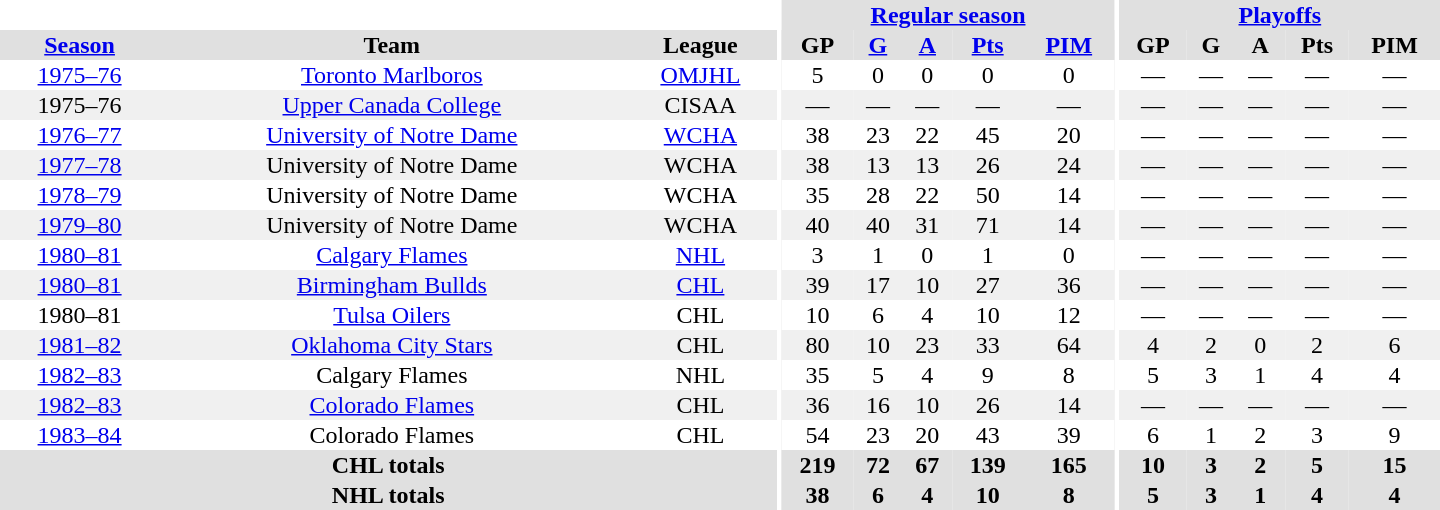<table border="0" cellpadding="1" cellspacing="0" style="text-align:center; width:60em">
<tr bgcolor="#e0e0e0">
<th colspan="3" bgcolor="#ffffff"></th>
<th rowspan="100" bgcolor="#ffffff"></th>
<th colspan="5"><a href='#'>Regular season</a></th>
<th rowspan="100" bgcolor="#ffffff"></th>
<th colspan="5"><a href='#'>Playoffs</a></th>
</tr>
<tr bgcolor="#e0e0e0">
<th><a href='#'>Season</a></th>
<th>Team</th>
<th>League</th>
<th>GP</th>
<th><a href='#'>G</a></th>
<th><a href='#'>A</a></th>
<th><a href='#'>Pts</a></th>
<th><a href='#'>PIM</a></th>
<th>GP</th>
<th>G</th>
<th>A</th>
<th>Pts</th>
<th>PIM</th>
</tr>
<tr>
<td><a href='#'>1975–76</a></td>
<td><a href='#'>Toronto Marlboros</a></td>
<td><a href='#'>OMJHL</a></td>
<td>5</td>
<td>0</td>
<td>0</td>
<td>0</td>
<td>0</td>
<td>—</td>
<td>—</td>
<td>—</td>
<td>—</td>
<td>—</td>
</tr>
<tr bgcolor="#f0f0f0">
<td>1975–76</td>
<td><a href='#'>Upper Canada College</a></td>
<td>CISAA</td>
<td>—</td>
<td>—</td>
<td>—</td>
<td>—</td>
<td>—</td>
<td>—</td>
<td>—</td>
<td>—</td>
<td>—</td>
<td>—</td>
</tr>
<tr>
<td><a href='#'>1976–77</a></td>
<td><a href='#'>University of Notre Dame</a></td>
<td><a href='#'>WCHA</a></td>
<td>38</td>
<td>23</td>
<td>22</td>
<td>45</td>
<td>20</td>
<td>—</td>
<td>—</td>
<td>—</td>
<td>—</td>
<td>—</td>
</tr>
<tr bgcolor="#f0f0f0">
<td><a href='#'>1977–78</a></td>
<td>University of Notre Dame</td>
<td>WCHA</td>
<td>38</td>
<td>13</td>
<td>13</td>
<td>26</td>
<td>24</td>
<td>—</td>
<td>—</td>
<td>—</td>
<td>—</td>
<td>—</td>
</tr>
<tr>
<td><a href='#'>1978–79</a></td>
<td>University of Notre Dame</td>
<td>WCHA</td>
<td>35</td>
<td>28</td>
<td>22</td>
<td>50</td>
<td>14</td>
<td>—</td>
<td>—</td>
<td>—</td>
<td>—</td>
<td>—</td>
</tr>
<tr bgcolor="#f0f0f0">
<td><a href='#'>1979–80</a></td>
<td>University of Notre Dame</td>
<td>WCHA</td>
<td>40</td>
<td>40</td>
<td>31</td>
<td>71</td>
<td>14</td>
<td>—</td>
<td>—</td>
<td>—</td>
<td>—</td>
<td>—</td>
</tr>
<tr>
<td><a href='#'>1980–81</a></td>
<td><a href='#'>Calgary Flames</a></td>
<td><a href='#'>NHL</a></td>
<td>3</td>
<td>1</td>
<td>0</td>
<td>1</td>
<td>0</td>
<td>—</td>
<td>—</td>
<td>—</td>
<td>—</td>
<td>—</td>
</tr>
<tr bgcolor="#f0f0f0">
<td><a href='#'>1980–81</a></td>
<td><a href='#'>Birmingham Bullds</a></td>
<td><a href='#'>CHL</a></td>
<td>39</td>
<td>17</td>
<td>10</td>
<td>27</td>
<td>36</td>
<td>—</td>
<td>—</td>
<td>—</td>
<td>—</td>
<td>—</td>
</tr>
<tr>
<td>1980–81</td>
<td><a href='#'>Tulsa Oilers</a></td>
<td>CHL</td>
<td>10</td>
<td>6</td>
<td>4</td>
<td>10</td>
<td>12</td>
<td>—</td>
<td>—</td>
<td>—</td>
<td>—</td>
<td>—</td>
</tr>
<tr bgcolor="#f0f0f0">
<td><a href='#'>1981–82</a></td>
<td><a href='#'>Oklahoma City Stars</a></td>
<td>CHL</td>
<td>80</td>
<td>10</td>
<td>23</td>
<td>33</td>
<td>64</td>
<td>4</td>
<td>2</td>
<td>0</td>
<td>2</td>
<td>6</td>
</tr>
<tr>
<td><a href='#'>1982–83</a></td>
<td>Calgary Flames</td>
<td>NHL</td>
<td>35</td>
<td>5</td>
<td>4</td>
<td>9</td>
<td>8</td>
<td>5</td>
<td>3</td>
<td>1</td>
<td>4</td>
<td>4</td>
</tr>
<tr bgcolor="#f0f0f0">
<td><a href='#'>1982–83</a></td>
<td><a href='#'>Colorado Flames</a></td>
<td>CHL</td>
<td>36</td>
<td>16</td>
<td>10</td>
<td>26</td>
<td>14</td>
<td>—</td>
<td>—</td>
<td>—</td>
<td>—</td>
<td>—</td>
</tr>
<tr>
<td><a href='#'>1983–84</a></td>
<td>Colorado Flames</td>
<td>CHL</td>
<td>54</td>
<td>23</td>
<td>20</td>
<td>43</td>
<td>39</td>
<td>6</td>
<td>1</td>
<td>2</td>
<td>3</td>
<td>9</td>
</tr>
<tr bgcolor="#e0e0e0">
<th colspan="3">CHL totals</th>
<th>219</th>
<th>72</th>
<th>67</th>
<th>139</th>
<th>165</th>
<th>10</th>
<th>3</th>
<th>2</th>
<th>5</th>
<th>15</th>
</tr>
<tr bgcolor="#e0e0e0">
<th colspan="3">NHL totals</th>
<th>38</th>
<th>6</th>
<th>4</th>
<th>10</th>
<th>8</th>
<th>5</th>
<th>3</th>
<th>1</th>
<th>4</th>
<th>4</th>
</tr>
</table>
